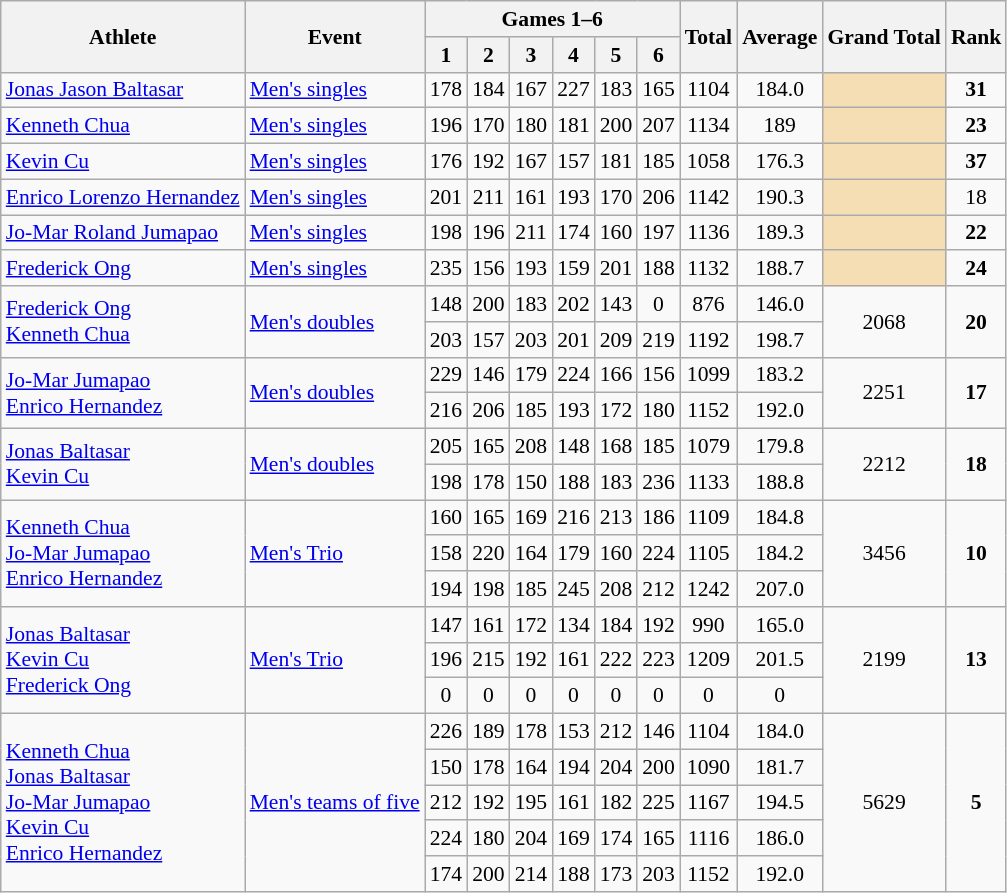<table class="wikitable" style="font-size:90%;">
<tr>
<th rowspan=2>Athlete</th>
<th rowspan=2>Event</th>
<th colspan=6>Games 1–6</th>
<th rowspan=2>Total</th>
<th rowspan=2>Average</th>
<th rowspan=2>Grand Total</th>
<th rowspan=2>Rank</th>
</tr>
<tr>
<th>1</th>
<th>2</th>
<th>3</th>
<th>4</th>
<th>5</th>
<th>6</th>
</tr>
<tr>
<td><a href='#'>Jonas Jason Baltasar</a></td>
<td><a href='#'>Men's singles</a></td>
<td align=center>178</td>
<td align=center>184</td>
<td align=center>167</td>
<td align=center>227</td>
<td align=center>183</td>
<td align=center>165</td>
<td align=center>1104</td>
<td align=center>184.0</td>
<td style="text-align:center; background:wheat;"></td>
<td align=center><strong>31</strong></td>
</tr>
<tr>
<td><a href='#'>Kenneth Chua</a></td>
<td><a href='#'>Men's singles</a></td>
<td align=center>196</td>
<td align=center>170</td>
<td align=center>180</td>
<td align=center>181</td>
<td align=center>200</td>
<td align=center>207</td>
<td align=center>1134</td>
<td align=center>189</td>
<td style="text-align:center; background:wheat;"></td>
<td align=center><strong>23</strong></td>
</tr>
<tr>
<td><a href='#'>Kevin Cu</a></td>
<td><a href='#'>Men's singles</a></td>
<td align=center>176</td>
<td align=center>192</td>
<td align=center>167</td>
<td align=center>157</td>
<td align=center>181</td>
<td align=center>185</td>
<td align=center>1058</td>
<td align=center>176.3</td>
<td style="text-align:center; background:wheat;"></td>
<td align=center><strong>37</strong></td>
</tr>
<tr>
<td><a href='#'>Enrico Lorenzo Hernandez</a></td>
<td><a href='#'>Men's singles</a></td>
<td align=center>201</td>
<td align=center>211</td>
<td align=center>161</td>
<td align=center>193</td>
<td align=center>170</td>
<td align=center>206</td>
<td align=center>1142</td>
<td align=center>190.3</td>
<td style="text-align:center; background:wheat;"></td>
<td align=center>18</td>
</tr>
<tr>
<td><a href='#'>Jo-Mar Roland Jumapao</a></td>
<td><a href='#'>Men's singles</a></td>
<td align=center>198</td>
<td align=center>196</td>
<td align=center>211</td>
<td align=center>174</td>
<td align=center>160</td>
<td align=center>197</td>
<td align=center>1136</td>
<td align=center>189.3</td>
<td style="text-align:center; background:wheat;"></td>
<td align=center><strong>22</strong></td>
</tr>
<tr>
<td><a href='#'>Frederick Ong</a></td>
<td><a href='#'>Men's singles</a></td>
<td align=center>235</td>
<td align=center>156</td>
<td align=center>193</td>
<td align=center>159</td>
<td align=center>201</td>
<td align=center>188</td>
<td align=center>1132</td>
<td align=center>188.7</td>
<td style="text-align:center; background:wheat;"></td>
<td align=center><strong>24</strong></td>
</tr>
<tr>
<td rowspan=2><a href='#'>Frederick Ong</a><br><a href='#'>Kenneth Chua</a></td>
<td rowspan=2><a href='#'>Men's doubles</a></td>
<td align=center>148</td>
<td align=center>200</td>
<td align=center>183</td>
<td align=center>202</td>
<td align=center>143</td>
<td align=center>0</td>
<td align=center>876</td>
<td align=center>146.0</td>
<td style="text-align:center;" rowspan="2">2068</td>
<td style="text-align:center;" rowspan="2"><strong>20</strong></td>
</tr>
<tr>
<td align=center>203</td>
<td align=center>157</td>
<td align=center>203</td>
<td align=center>201</td>
<td align=center>209</td>
<td align=center>219</td>
<td align=center>1192</td>
<td align=center>198.7</td>
</tr>
<tr>
<td rowspan=2><a href='#'>Jo-Mar Jumapao</a><br><a href='#'>Enrico Hernandez</a></td>
<td rowspan=2><a href='#'>Men's doubles</a></td>
<td align=center>229</td>
<td align=center>146</td>
<td align=center>179</td>
<td align=center>224</td>
<td align=center>166</td>
<td align=center>156</td>
<td align=center>1099</td>
<td align=center>183.2</td>
<td style="text-align:center;" rowspan="2">2251</td>
<td style="text-align:center;" rowspan="2"><strong>17</strong></td>
</tr>
<tr>
<td align=center>216</td>
<td align=center>206</td>
<td align=center>185</td>
<td align=center>193</td>
<td align=center>172</td>
<td align=center>180</td>
<td align=center>1152</td>
<td align=center>192.0</td>
</tr>
<tr>
<td rowspan=2><a href='#'>Jonas Baltasar</a><br><a href='#'>Kevin Cu</a></td>
<td rowspan=2><a href='#'>Men's doubles</a></td>
<td align=center>205</td>
<td align=center>165</td>
<td align=center>208</td>
<td align=center>148</td>
<td align=center>168</td>
<td align=center>185</td>
<td align=center>1079</td>
<td align=center>179.8</td>
<td style="text-align:center;" rowspan="2">2212</td>
<td style="text-align:center;" rowspan="2"><strong>18</strong></td>
</tr>
<tr>
<td align=center>198</td>
<td align=center>178</td>
<td align=center>150</td>
<td align=center>188</td>
<td align=center>183</td>
<td align=center>236</td>
<td align=center>1133</td>
<td align=center>188.8</td>
</tr>
<tr>
<td rowspan=3><a href='#'>Kenneth Chua</a><br><a href='#'>Jo-Mar Jumapao</a><br><a href='#'>Enrico Hernandez</a></td>
<td rowspan=3><a href='#'>Men's Trio</a></td>
<td align=center>160</td>
<td align=center>165</td>
<td align=center>169</td>
<td align=center>216</td>
<td align=center>213</td>
<td align=center>186</td>
<td align=center>1109</td>
<td align=center>184.8</td>
<td style="text-align:center;" rowspan="3">3456</td>
<td style="text-align:center;" rowspan="3"><strong>10</strong></td>
</tr>
<tr>
<td align=center>158</td>
<td align=center>220</td>
<td align=center>164</td>
<td align=center>179</td>
<td align=center>160</td>
<td align=center>224</td>
<td align=center>1105</td>
<td align=center>184.2</td>
</tr>
<tr>
<td align=center>194</td>
<td align=center>198</td>
<td align=center>185</td>
<td align=center>245</td>
<td align=center>208</td>
<td align=center>212</td>
<td align=center>1242</td>
<td align=center>207.0</td>
</tr>
<tr>
<td rowspan=3><a href='#'>Jonas Baltasar</a><br><a href='#'>Kevin Cu</a><br><a href='#'>Frederick Ong</a></td>
<td rowspan=3><a href='#'>Men's Trio</a></td>
<td align=center>147</td>
<td align=center>161</td>
<td align=center>172</td>
<td align=center>134</td>
<td align=center>184</td>
<td align=center>192</td>
<td align=center>990</td>
<td align=center>165.0</td>
<td style="text-align:center;" rowspan="3">2199</td>
<td style="text-align:center;" rowspan="3"><strong>13</strong></td>
</tr>
<tr>
<td align=center>196</td>
<td align=center>215</td>
<td align=center>192</td>
<td align=center>161</td>
<td align=center>222</td>
<td align=center>223</td>
<td align=center>1209</td>
<td align=center>201.5</td>
</tr>
<tr>
<td align=center>0</td>
<td align=center>0</td>
<td align=center>0</td>
<td align=center>0</td>
<td align=center>0</td>
<td align=center>0</td>
<td align=center>0</td>
<td align=center>0</td>
</tr>
<tr>
<td rowspan=5><a href='#'>Kenneth Chua</a><br><a href='#'>Jonas Baltasar</a><br><a href='#'>Jo-Mar Jumapao</a><br><a href='#'>Kevin Cu</a><br><a href='#'>Enrico Hernandez</a></td>
<td rowspan=5><a href='#'>Men's teams of five</a></td>
<td align=center>226</td>
<td align=center>189</td>
<td align=center>178</td>
<td align=center>153</td>
<td align=center>212</td>
<td align=center>146</td>
<td align=center>1104</td>
<td align=center>184.0</td>
<td style="text-align:center;" rowspan="5">5629</td>
<td style="text-align:center;" rowspan="5"><strong>5</strong></td>
</tr>
<tr>
<td align=center>150</td>
<td align=center>178</td>
<td align=center>164</td>
<td align=center>194</td>
<td align=center>204</td>
<td align=center>200</td>
<td align=center>1090</td>
<td align=center>181.7</td>
</tr>
<tr>
<td align=center>212</td>
<td align=center>192</td>
<td align=center>195</td>
<td align=center>161</td>
<td align=center>182</td>
<td align=center>225</td>
<td align=center>1167</td>
<td align=center>194.5</td>
</tr>
<tr>
<td align=center>224</td>
<td align=center>180</td>
<td align=center>204</td>
<td align=center>169</td>
<td align=center>174</td>
<td align=center>165</td>
<td align=center>1116</td>
<td align=center>186.0</td>
</tr>
<tr>
<td align=center>174</td>
<td align=center>200</td>
<td align=center>214</td>
<td align=center>188</td>
<td align=center>173</td>
<td align=center>203</td>
<td align=center>1152</td>
<td align=center>192.0</td>
</tr>
</table>
